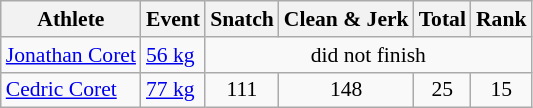<table class="wikitable" style="font-size:90%;text-align:center">
<tr>
<th>Athlete</th>
<th>Event</th>
<th>Snatch</th>
<th>Clean & Jerk</th>
<th>Total</th>
<th>Rank</th>
</tr>
<tr align=center>
<td align=left><a href='#'>Jonathan Coret</a></td>
<td align=left><a href='#'>56 kg</a></td>
<td colspan=4>did not finish</td>
</tr>
<tr align=center>
<td align=left><a href='#'>Cedric Coret</a></td>
<td align=left><a href='#'>77 kg</a></td>
<td>111</td>
<td>148</td>
<td>25</td>
<td>15</td>
</tr>
</table>
